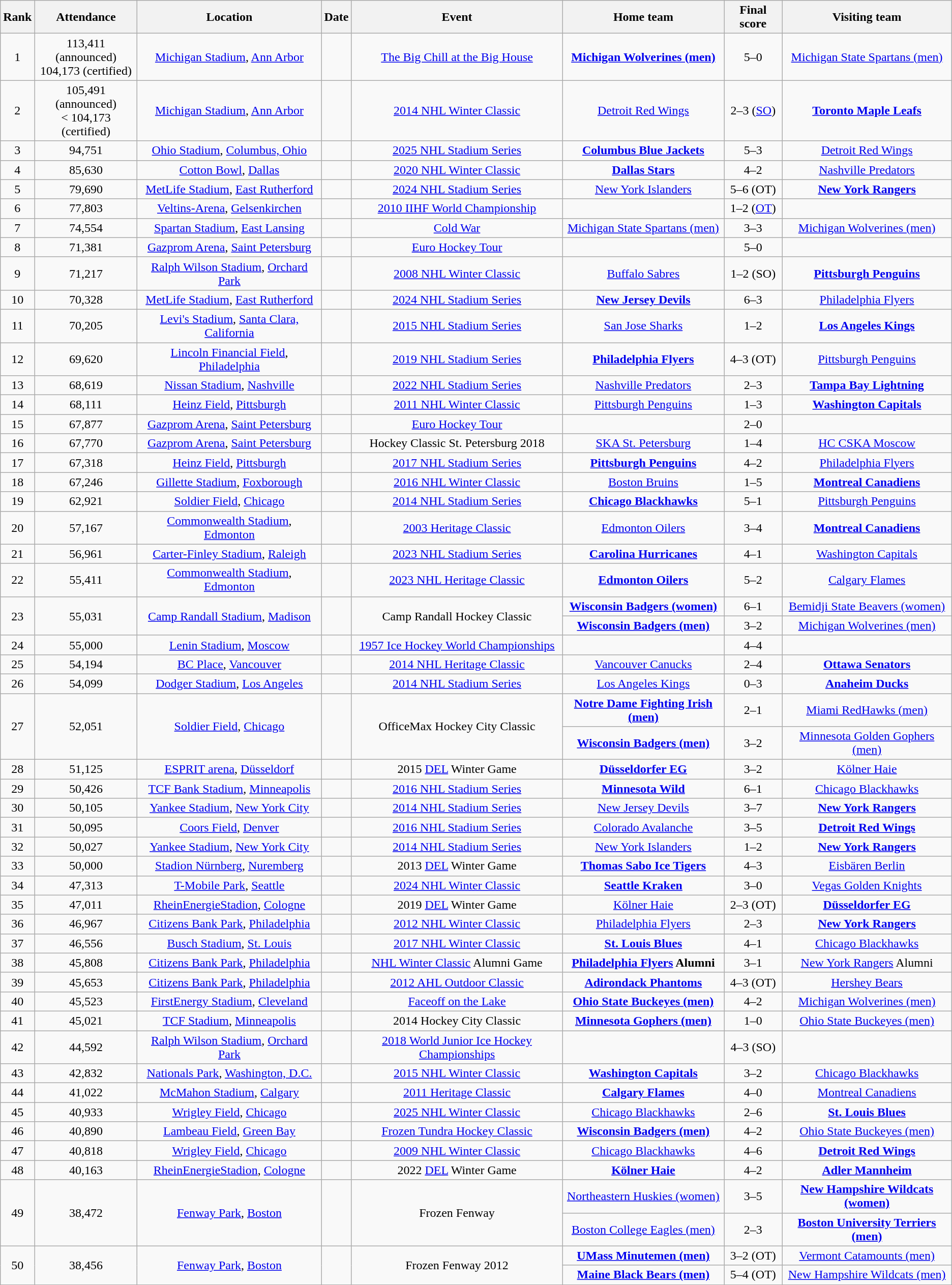<table class="wikitable sortable" style="text-align: center;">
<tr>
<th>Rank</th>
<th class="unsortable">Attendance</th>
<th>Location</th>
<th>Date</th>
<th>Event</th>
<th class="unsortable">Home team</th>
<th class="unsortable">Final score</th>
<th class="unsortable">Visiting team</th>
</tr>
<tr>
<td>1</td>
<td>113,411 (announced)<br>104,173 (certified)</td>
<td> <a href='#'>Michigan Stadium</a>, <a href='#'>Ann Arbor</a></td>
<td></td>
<td><a href='#'>The Big Chill at the Big House</a></td>
<td><strong><a href='#'>Michigan Wolverines (men)</a></strong></td>
<td>5–0</td>
<td><a href='#'>Michigan State Spartans (men)</a></td>
</tr>
<tr>
<td>2</td>
<td>105,491 (announced) <br> < 104,173 (certified)</td>
<td> <a href='#'>Michigan Stadium</a>, <a href='#'>Ann Arbor</a></td>
<td></td>
<td><a href='#'>2014 NHL Winter Classic</a></td>
<td><a href='#'>Detroit Red Wings</a></td>
<td>2–3 (<a href='#'>SO</a>)</td>
<td><strong><a href='#'>Toronto Maple Leafs</a></strong></td>
</tr>
<tr>
<td>3</td>
<td>94,751</td>
<td> <a href='#'>Ohio Stadium</a>, <a href='#'>Columbus, Ohio</a></td>
<td></td>
<td><a href='#'>2025 NHL Stadium Series</a></td>
<td><strong><a href='#'>Columbus Blue Jackets</a></strong></td>
<td>5–3</td>
<td><a href='#'>Detroit Red Wings</a></td>
</tr>
<tr>
<td>4</td>
<td>85,630</td>
<td> <a href='#'>Cotton Bowl</a>, <a href='#'>Dallas</a></td>
<td></td>
<td><a href='#'>2020 NHL Winter Classic</a></td>
<td><strong><a href='#'>Dallas Stars</a></strong></td>
<td>4–2</td>
<td><a href='#'>Nashville Predators</a></td>
</tr>
<tr>
<td>5</td>
<td>79,690</td>
<td> <a href='#'>MetLife Stadium</a>, <a href='#'>East Rutherford</a></td>
<td></td>
<td><a href='#'>2024 NHL Stadium Series</a></td>
<td><a href='#'>New York Islanders</a></td>
<td>5–6 (OT)</td>
<td><strong><a href='#'>New York Rangers</a></strong></td>
</tr>
<tr>
<td>6</td>
<td>77,803</td>
<td> <a href='#'>Veltins-Arena</a>, <a href='#'>Gelsenkirchen</a></td>
<td></td>
<td><a href='#'>2010 IIHF World Championship</a></td>
<td></td>
<td>1–2 (<a href='#'>OT</a>)</td>
<td><strong></strong></td>
</tr>
<tr>
<td>7</td>
<td>74,554</td>
<td> <a href='#'>Spartan Stadium</a>, <a href='#'>East Lansing</a></td>
<td></td>
<td><a href='#'>Cold War</a></td>
<td><a href='#'>Michigan State Spartans (men)</a></td>
<td>3–3</td>
<td><a href='#'>Michigan Wolverines (men)</a></td>
</tr>
<tr>
<td>8</td>
<td>71,381</td>
<td> <a href='#'>Gazprom Arena</a>, <a href='#'>Saint Petersburg</a></td>
<td></td>
<td><a href='#'>Euro Hockey Tour</a></td>
<td></td>
<td>5–0</td>
<td></td>
</tr>
<tr>
<td>9</td>
<td>71,217</td>
<td> <a href='#'>Ralph Wilson Stadium</a>, <a href='#'>Orchard Park</a></td>
<td></td>
<td><a href='#'>2008 NHL Winter Classic</a></td>
<td><a href='#'>Buffalo Sabres</a></td>
<td>1–2 (SO)</td>
<td><strong><a href='#'>Pittsburgh Penguins</a></strong></td>
</tr>
<tr>
<td>10</td>
<td>70,328</td>
<td> <a href='#'>MetLife Stadium</a>, <a href='#'>East Rutherford</a></td>
<td></td>
<td><a href='#'>2024 NHL Stadium Series</a></td>
<td><strong><a href='#'>New Jersey Devils</a></strong></td>
<td>6–3</td>
<td><a href='#'>Philadelphia Flyers</a></td>
</tr>
<tr>
<td>11</td>
<td>70,205</td>
<td> <a href='#'>Levi's Stadium</a>, <a href='#'>Santa Clara, California</a></td>
<td></td>
<td><a href='#'>2015 NHL Stadium Series</a></td>
<td><a href='#'>San Jose Sharks</a></td>
<td>1–2</td>
<td><strong><a href='#'>Los Angeles Kings</a></strong></td>
</tr>
<tr>
<td>12</td>
<td>69,620</td>
<td> <a href='#'>Lincoln Financial Field</a>, <a href='#'>Philadelphia</a></td>
<td></td>
<td><a href='#'>2019 NHL Stadium Series</a></td>
<td><strong><a href='#'>Philadelphia Flyers</a></strong></td>
<td>4–3 (OT)</td>
<td><a href='#'>Pittsburgh Penguins</a></td>
</tr>
<tr>
<td>13</td>
<td>68,619</td>
<td> <a href='#'>Nissan Stadium</a>, <a href='#'>Nashville</a></td>
<td></td>
<td><a href='#'>2022 NHL Stadium Series</a></td>
<td><a href='#'>Nashville Predators</a></td>
<td>2–3</td>
<td><strong><a href='#'>Tampa Bay Lightning</a></strong></td>
</tr>
<tr>
<td>14</td>
<td>68,111</td>
<td> <a href='#'>Heinz Field</a>, <a href='#'>Pittsburgh</a></td>
<td></td>
<td><a href='#'>2011 NHL Winter Classic</a></td>
<td><a href='#'>Pittsburgh Penguins</a></td>
<td>1–3</td>
<td><strong><a href='#'>Washington Capitals</a></strong></td>
</tr>
<tr>
<td>15</td>
<td>67,877</td>
<td> <a href='#'>Gazprom Arena</a>, <a href='#'>Saint Petersburg</a></td>
<td></td>
<td><a href='#'>Euro Hockey Tour</a></td>
<td><strong></strong></td>
<td>2–0</td>
<td></td>
</tr>
<tr>
<td>16</td>
<td>67,770</td>
<td> <a href='#'>Gazprom Arena</a>, <a href='#'>Saint Petersburg</a></td>
<td></td>
<td>Hockey Classic St. Petersburg 2018</td>
<td><a href='#'>SKA St. Petersburg</a></td>
<td>1–4</td>
<td><a href='#'>HC CSKA Moscow</a></td>
</tr>
<tr>
<td>17</td>
<td>67,318</td>
<td> <a href='#'>Heinz Field</a>, <a href='#'>Pittsburgh</a></td>
<td></td>
<td><a href='#'>2017 NHL Stadium Series</a></td>
<td><strong><a href='#'>Pittsburgh Penguins</a></strong></td>
<td>4–2</td>
<td><a href='#'>Philadelphia Flyers</a></td>
</tr>
<tr>
<td>18</td>
<td>67,246</td>
<td> <a href='#'>Gillette Stadium</a>, <a href='#'>Foxborough</a></td>
<td></td>
<td><a href='#'>2016 NHL Winter Classic</a></td>
<td><a href='#'>Boston Bruins</a></td>
<td>1–5</td>
<td><strong><a href='#'>Montreal Canadiens</a></strong></td>
</tr>
<tr>
<td>19</td>
<td>62,921</td>
<td> <a href='#'>Soldier Field</a>, <a href='#'>Chicago</a></td>
<td></td>
<td><a href='#'>2014 NHL Stadium Series</a></td>
<td><strong><a href='#'>Chicago Blackhawks</a></strong></td>
<td>5–1</td>
<td><a href='#'>Pittsburgh Penguins</a></td>
</tr>
<tr>
<td>20</td>
<td>57,167</td>
<td> <a href='#'>Commonwealth Stadium</a>, <a href='#'>Edmonton</a></td>
<td></td>
<td><a href='#'>2003 Heritage Classic</a></td>
<td><a href='#'>Edmonton Oilers</a></td>
<td>3–4</td>
<td><strong><a href='#'>Montreal Canadiens</a></strong></td>
</tr>
<tr>
<td>21</td>
<td>56,961</td>
<td> <a href='#'>Carter-Finley Stadium</a>, <a href='#'>Raleigh</a></td>
<td></td>
<td><a href='#'>2023 NHL Stadium Series</a></td>
<td><strong><a href='#'>Carolina Hurricanes</a></strong></td>
<td>4–1</td>
<td><a href='#'>Washington Capitals</a></td>
</tr>
<tr>
<td>22</td>
<td>55,411</td>
<td> <a href='#'>Commonwealth Stadium</a>, <a href='#'>Edmonton</a></td>
<td></td>
<td><a href='#'>2023 NHL Heritage Classic</a></td>
<td><strong><a href='#'>Edmonton Oilers</a></strong></td>
<td>5–2</td>
<td><a href='#'>Calgary Flames</a></td>
</tr>
<tr>
<td rowspan="2">23</td>
<td rowspan="2">55,031</td>
<td rowspan="2"> <a href='#'>Camp Randall Stadium</a>, <a href='#'>Madison</a></td>
<td rowspan="2"></td>
<td rowspan="2">Camp Randall Hockey Classic</td>
<td><strong><a href='#'>Wisconsin Badgers (women)</a></strong></td>
<td>6–1</td>
<td><a href='#'>Bemidji State Beavers (women)</a></td>
</tr>
<tr>
<td><strong><a href='#'>Wisconsin Badgers (men)</a></strong></td>
<td>3–2</td>
<td><a href='#'>Michigan Wolverines (men)</a></td>
</tr>
<tr>
<td>24</td>
<td>55,000</td>
<td> <a href='#'>Lenin Stadium</a>, <a href='#'>Moscow</a></td>
<td></td>
<td><a href='#'>1957 Ice Hockey World Championships</a></td>
<td></td>
<td>4–4</td>
<td></td>
</tr>
<tr>
<td>25</td>
<td>54,194</td>
<td> <a href='#'>BC Place</a>, <a href='#'>Vancouver</a></td>
<td></td>
<td><a href='#'>2014 NHL Heritage Classic</a></td>
<td><a href='#'>Vancouver Canucks</a></td>
<td>2–4</td>
<td><strong><a href='#'>Ottawa Senators</a></strong></td>
</tr>
<tr>
<td>26</td>
<td>54,099</td>
<td> <a href='#'>Dodger Stadium</a>, <a href='#'>Los Angeles</a></td>
<td></td>
<td><a href='#'>2014 NHL Stadium Series</a></td>
<td><a href='#'>Los Angeles Kings</a></td>
<td>0–3</td>
<td><strong><a href='#'>Anaheim Ducks</a></strong></td>
</tr>
<tr>
<td rowspan="2">27</td>
<td rowspan="2">52,051</td>
<td rowspan=2> <a href='#'>Soldier Field</a>, <a href='#'>Chicago</a></td>
<td rowspan=2></td>
<td rowspan=2>OfficeMax Hockey City Classic</td>
<td><strong><a href='#'>Notre Dame Fighting Irish (men)</a></strong></td>
<td>2–1</td>
<td><a href='#'>Miami RedHawks (men)</a></td>
</tr>
<tr>
<td><strong><a href='#'>Wisconsin Badgers (men)</a></strong></td>
<td>3–2</td>
<td><a href='#'>Minnesota Golden Gophers (men)</a></td>
</tr>
<tr>
<td>28</td>
<td>51,125</td>
<td> <a href='#'>ESPRIT arena</a>, <a href='#'>Düsseldorf</a></td>
<td></td>
<td>2015 <a href='#'>DEL</a> Winter Game</td>
<td><strong><a href='#'>Düsseldorfer EG</a></strong></td>
<td>3–2</td>
<td><a href='#'>Kölner Haie</a></td>
</tr>
<tr>
<td>29</td>
<td>50,426</td>
<td> <a href='#'>TCF Bank Stadium</a>, <a href='#'>Minneapolis</a></td>
<td></td>
<td><a href='#'>2016 NHL Stadium Series</a></td>
<td><strong><a href='#'>Minnesota Wild</a></strong></td>
<td>6–1</td>
<td><a href='#'>Chicago Blackhawks</a></td>
</tr>
<tr>
<td>30</td>
<td>50,105</td>
<td> <a href='#'>Yankee Stadium</a>, <a href='#'>New York City</a></td>
<td></td>
<td><a href='#'>2014 NHL Stadium Series</a></td>
<td><a href='#'>New Jersey Devils</a></td>
<td>3–7</td>
<td><strong><a href='#'>New York Rangers</a></strong></td>
</tr>
<tr>
<td>31</td>
<td>50,095</td>
<td> <a href='#'>Coors Field</a>, <a href='#'>Denver</a></td>
<td></td>
<td><a href='#'>2016 NHL Stadium Series</a></td>
<td><a href='#'>Colorado Avalanche</a></td>
<td>3–5</td>
<td><strong><a href='#'>Detroit Red Wings</a></strong></td>
</tr>
<tr>
<td>32</td>
<td>50,027</td>
<td> <a href='#'>Yankee Stadium</a>, <a href='#'>New York City</a></td>
<td></td>
<td><a href='#'>2014 NHL Stadium Series</a></td>
<td><a href='#'>New York Islanders</a></td>
<td>1–2</td>
<td><strong><a href='#'>New York Rangers</a></strong></td>
</tr>
<tr>
<td>33</td>
<td>50,000</td>
<td> <a href='#'>Stadion Nürnberg</a>, <a href='#'>Nuremberg</a></td>
<td></td>
<td>2013 <a href='#'>DEL</a> Winter Game</td>
<td><strong><a href='#'>Thomas Sabo Ice Tigers</a></strong></td>
<td>4–3</td>
<td><a href='#'>Eisbären Berlin</a></td>
</tr>
<tr>
<td>34</td>
<td>47,313</td>
<td> <a href='#'>T-Mobile Park</a>, <a href='#'>Seattle</a></td>
<td></td>
<td><a href='#'>2024 NHL Winter Classic</a></td>
<td><strong><a href='#'>Seattle Kraken</a></strong></td>
<td>3–0</td>
<td><a href='#'>Vegas Golden Knights</a></td>
</tr>
<tr>
<td>35</td>
<td>47,011</td>
<td> <a href='#'>RheinEnergieStadion</a>, <a href='#'>Cologne</a></td>
<td></td>
<td>2019 <a href='#'>DEL</a> Winter Game</td>
<td><a href='#'>Kölner Haie</a></td>
<td>2–3 (OT)</td>
<td><strong><a href='#'>Düsseldorfer EG</a></strong></td>
</tr>
<tr>
<td>36</td>
<td>46,967</td>
<td> <a href='#'>Citizens Bank Park</a>, <a href='#'>Philadelphia</a></td>
<td></td>
<td><a href='#'>2012 NHL Winter Classic</a></td>
<td><a href='#'>Philadelphia Flyers</a></td>
<td>2–3</td>
<td><strong><a href='#'>New York Rangers</a></strong></td>
</tr>
<tr>
<td>37</td>
<td>46,556</td>
<td> <a href='#'>Busch Stadium</a>, <a href='#'>St. Louis</a></td>
<td></td>
<td><a href='#'>2017 NHL Winter Classic</a></td>
<td><strong><a href='#'>St. Louis Blues</a></strong></td>
<td>4–1</td>
<td><a href='#'>Chicago Blackhawks</a></td>
</tr>
<tr>
<td>38</td>
<td>45,808</td>
<td> <a href='#'>Citizens Bank Park</a>, <a href='#'>Philadelphia</a></td>
<td></td>
<td><a href='#'>NHL Winter Classic</a> Alumni Game</td>
<td><strong><a href='#'>Philadelphia Flyers</a> Alumni</strong></td>
<td>3–1</td>
<td><a href='#'>New York Rangers</a> Alumni</td>
</tr>
<tr>
<td>39</td>
<td>45,653</td>
<td> <a href='#'>Citizens Bank Park</a>, <a href='#'>Philadelphia</a></td>
<td></td>
<td><a href='#'>2012 AHL Outdoor Classic</a></td>
<td><strong><a href='#'>Adirondack Phantoms</a></strong></td>
<td>4–3 (OT)</td>
<td><a href='#'>Hershey Bears</a></td>
</tr>
<tr>
<td>40</td>
<td>45,523</td>
<td> <a href='#'>FirstEnergy Stadium</a>, <a href='#'>Cleveland</a></td>
<td></td>
<td><a href='#'>Faceoff on the Lake</a></td>
<td><strong><a href='#'>Ohio State Buckeyes (men)</a></strong></td>
<td>4–2</td>
<td><a href='#'>Michigan Wolverines (men)</a></td>
</tr>
<tr>
<td>41</td>
<td>45,021</td>
<td> <a href='#'>TCF Stadium</a>, <a href='#'>Minneapolis</a></td>
<td></td>
<td>2014 Hockey City Classic</td>
<td><strong><a href='#'>Minnesota Gophers (men)</a></strong></td>
<td>1–0</td>
<td><a href='#'>Ohio State Buckeyes (men)</a></td>
</tr>
<tr>
<td>42</td>
<td>44,592</td>
<td> <a href='#'>Ralph Wilson Stadium</a>, <a href='#'>Orchard Park</a></td>
<td></td>
<td><a href='#'>2018 World Junior Ice Hockey Championships</a></td>
<td></td>
<td>4–3 (SO)</td>
<td></td>
</tr>
<tr>
<td>43</td>
<td>42,832</td>
<td> <a href='#'>Nationals Park</a>, <a href='#'>Washington, D.C.</a></td>
<td></td>
<td><a href='#'>2015 NHL Winter Classic</a></td>
<td><strong><a href='#'>Washington Capitals</a></strong></td>
<td>3–2</td>
<td><a href='#'>Chicago Blackhawks</a></td>
</tr>
<tr>
<td>44</td>
<td>41,022</td>
<td> <a href='#'>McMahon Stadium</a>, <a href='#'>Calgary</a></td>
<td></td>
<td><a href='#'>2011 Heritage Classic</a></td>
<td><strong><a href='#'>Calgary Flames</a></strong></td>
<td>4–0</td>
<td><a href='#'>Montreal Canadiens</a></td>
</tr>
<tr>
<td>45</td>
<td>40,933</td>
<td> <a href='#'>Wrigley Field</a>, <a href='#'>Chicago</a></td>
<td></td>
<td><a href='#'>2025 NHL Winter Classic</a></td>
<td><a href='#'>Chicago Blackhawks</a></td>
<td>2–6</td>
<td><strong><a href='#'>St. Louis Blues</a></strong></td>
</tr>
<tr>
<td>46</td>
<td>40,890</td>
<td> <a href='#'>Lambeau Field</a>, <a href='#'>Green Bay</a></td>
<td></td>
<td><a href='#'>Frozen Tundra Hockey Classic</a></td>
<td><strong><a href='#'>Wisconsin Badgers (men)</a></strong></td>
<td>4–2</td>
<td><a href='#'>Ohio State Buckeyes (men)</a></td>
</tr>
<tr>
<td>47</td>
<td>40,818</td>
<td> <a href='#'>Wrigley Field</a>, <a href='#'>Chicago</a></td>
<td></td>
<td><a href='#'>2009 NHL Winter Classic</a></td>
<td><a href='#'>Chicago Blackhawks</a></td>
<td>4–6</td>
<td><strong><a href='#'>Detroit Red Wings</a></strong></td>
</tr>
<tr>
<td>48</td>
<td>40,163</td>
<td> <a href='#'>RheinEnergieStadion</a>, <a href='#'>Cologne</a></td>
<td></td>
<td>2022 <a href='#'>DEL</a> Winter Game</td>
<td><strong><a href='#'>Kölner Haie</a></strong></td>
<td>4–2</td>
<td><strong><a href='#'>Adler Mannheim</a></strong></td>
</tr>
<tr>
<td rowspan="2">49</td>
<td rowspan="2">38,472</td>
<td rowspan="2"> <a href='#'>Fenway Park</a>, <a href='#'>Boston</a></td>
<td rowspan="2"></td>
<td rowspan="2">Frozen Fenway</td>
<td><a href='#'>Northeastern Huskies (women)</a></td>
<td>3–5</td>
<td><strong><a href='#'>New Hampshire Wildcats (women)</a></strong></td>
</tr>
<tr>
<td><a href='#'>Boston College Eagles (men)</a></td>
<td>2–3</td>
<td><strong><a href='#'>Boston University Terriers (men)</a></strong></td>
</tr>
<tr>
<td rowspan="2">50</td>
<td rowspan="2">38,456</td>
<td rowspan=2> <a href='#'>Fenway Park</a>, <a href='#'>Boston</a></td>
<td rowspan=2></td>
<td rowspan=2>Frozen Fenway 2012</td>
<td><strong><a href='#'>UMass Minutemen (men)</a></strong></td>
<td>3–2 (OT)</td>
<td><a href='#'>Vermont Catamounts (men)</a></td>
</tr>
<tr>
<td><strong><a href='#'>Maine Black Bears (men)</a></strong></td>
<td>5–4 (OT)</td>
<td><a href='#'>New Hampshire Wildcats (men)</a></td>
</tr>
</table>
